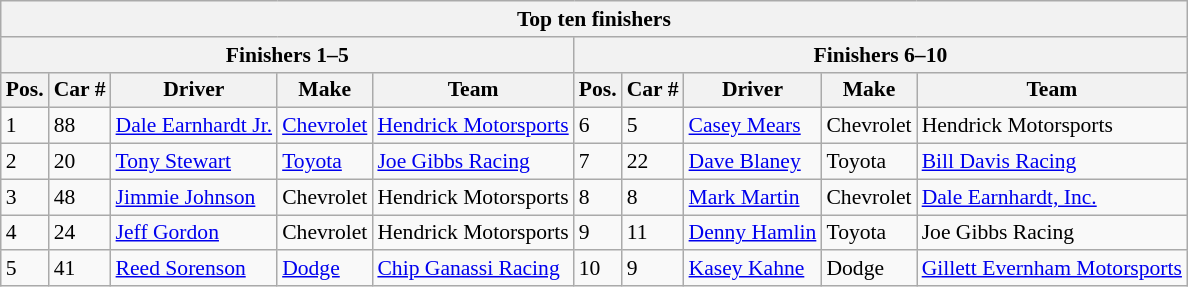<table class="wikitable" style="font-size: 90%;">
<tr>
<th colspan=10>Top ten finishers</th>
</tr>
<tr>
<th colspan=5>Finishers 1–5</th>
<th colspan=5>Finishers 6–10</th>
</tr>
<tr>
<th>Pos.</th>
<th>Car #</th>
<th>Driver</th>
<th>Make</th>
<th>Team</th>
<th>Pos.</th>
<th>Car #</th>
<th>Driver</th>
<th>Make</th>
<th>Team</th>
</tr>
<tr>
<td>1</td>
<td>88</td>
<td><a href='#'>Dale Earnhardt Jr.</a></td>
<td><a href='#'>Chevrolet</a></td>
<td><a href='#'>Hendrick Motorsports</a></td>
<td>6</td>
<td>5</td>
<td><a href='#'>Casey Mears</a></td>
<td>Chevrolet</td>
<td>Hendrick Motorsports</td>
</tr>
<tr>
<td>2</td>
<td>20</td>
<td><a href='#'>Tony Stewart</a></td>
<td><a href='#'>Toyota</a></td>
<td><a href='#'>Joe Gibbs Racing</a></td>
<td>7</td>
<td>22</td>
<td><a href='#'>Dave Blaney</a></td>
<td>Toyota</td>
<td><a href='#'>Bill Davis Racing</a></td>
</tr>
<tr>
<td>3</td>
<td>48</td>
<td><a href='#'>Jimmie Johnson</a></td>
<td>Chevrolet</td>
<td>Hendrick Motorsports</td>
<td>8</td>
<td>8</td>
<td><a href='#'>Mark Martin</a></td>
<td>Chevrolet</td>
<td><a href='#'>Dale Earnhardt, Inc.</a></td>
</tr>
<tr>
<td>4</td>
<td>24</td>
<td><a href='#'>Jeff Gordon</a></td>
<td>Chevrolet</td>
<td>Hendrick Motorsports</td>
<td>9</td>
<td>11</td>
<td><a href='#'>Denny Hamlin</a></td>
<td>Toyota</td>
<td>Joe Gibbs Racing</td>
</tr>
<tr>
<td>5</td>
<td>41</td>
<td><a href='#'>Reed Sorenson</a></td>
<td><a href='#'>Dodge</a></td>
<td><a href='#'>Chip Ganassi Racing</a></td>
<td>10</td>
<td>9</td>
<td><a href='#'>Kasey Kahne</a></td>
<td>Dodge</td>
<td><a href='#'>Gillett Evernham Motorsports</a></td>
</tr>
</table>
